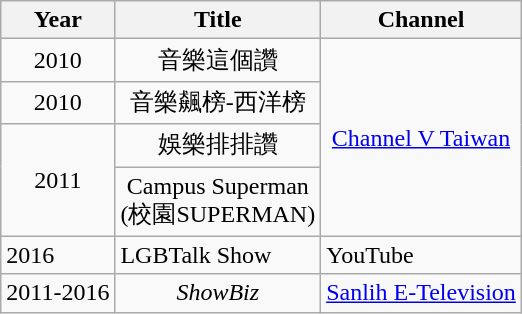<table class="wikitable sortable">
<tr>
<th>Year</th>
<th>Title</th>
<th>Channel</th>
</tr>
<tr align=center>
<td>2010</td>
<td>音樂這個讚</td>
<td rowspan=4><a href='#'>Channel V Taiwan</a></td>
</tr>
<tr align="center">
<td>2010</td>
<td>音樂飆榜-西洋榜</td>
</tr>
<tr align="center">
<td rowspan="2">2011</td>
<td>娛樂排排讚</td>
</tr>
<tr align=center>
<td>Campus Superman <br> (校園SUPERMAN)</td>
</tr>
<tr>
<td>2016</td>
<td>LGBTalk Show</td>
<td>YouTube</td>
</tr>
<tr align=center>
<td>2011-2016</td>
<td><em>ShowBiz</em></td>
<td><a href='#'>Sanlih E-Television</a></td>
</tr>
</table>
